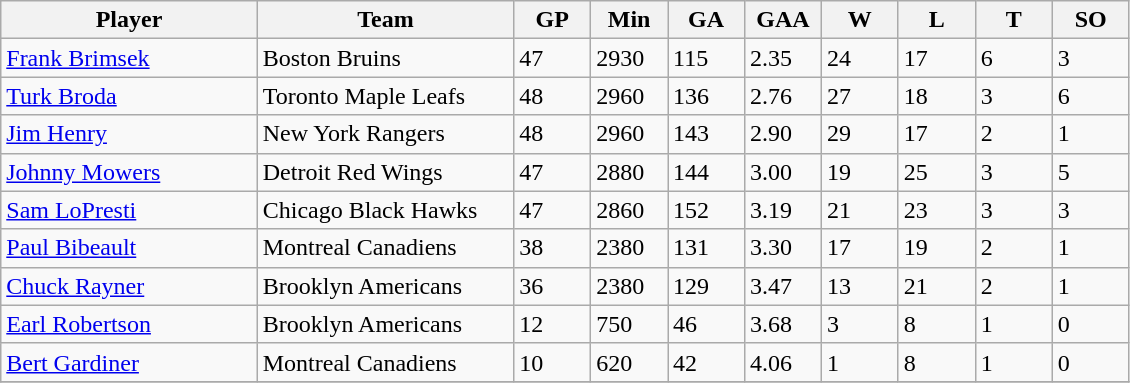<table class="wikitable">
<tr>
<th bgcolor="#DDDDFF" width="20%">Player</th>
<th bgcolor="#DDDDFF" width="20%">Team</th>
<th bgcolor="#DDDDFF" width="6%">GP</th>
<th bgcolor="#DDDDFF" width="6%">Min</th>
<th bgcolor="#DDDDFF" width="6%">GA</th>
<th bgcolor="#DDDDFF" width="6%">GAA</th>
<th bgcolor="#DDDDFF" width="6%">W</th>
<th bgcolor="#DDDDFF" width="6%">L</th>
<th bgcolor="#DDDDFF" width="6%">T</th>
<th bgcolor="#DDDDFF" width="6%">SO</th>
</tr>
<tr>
<td><a href='#'>Frank Brimsek</a></td>
<td>Boston Bruins</td>
<td>47</td>
<td>2930</td>
<td>115</td>
<td>2.35</td>
<td>24</td>
<td>17</td>
<td>6</td>
<td>3</td>
</tr>
<tr>
<td><a href='#'>Turk Broda</a></td>
<td>Toronto Maple Leafs</td>
<td>48</td>
<td>2960</td>
<td>136</td>
<td>2.76</td>
<td>27</td>
<td>18</td>
<td>3</td>
<td>6</td>
</tr>
<tr>
<td><a href='#'>Jim Henry</a></td>
<td>New York Rangers</td>
<td>48</td>
<td>2960</td>
<td>143</td>
<td>2.90</td>
<td>29</td>
<td>17</td>
<td>2</td>
<td>1</td>
</tr>
<tr>
<td><a href='#'>Johnny Mowers</a></td>
<td>Detroit Red Wings</td>
<td>47</td>
<td>2880</td>
<td>144</td>
<td>3.00</td>
<td>19</td>
<td>25</td>
<td>3</td>
<td>5</td>
</tr>
<tr>
<td><a href='#'>Sam LoPresti</a></td>
<td>Chicago Black Hawks</td>
<td>47</td>
<td>2860</td>
<td>152</td>
<td>3.19</td>
<td>21</td>
<td>23</td>
<td>3</td>
<td>3</td>
</tr>
<tr>
<td><a href='#'>Paul Bibeault</a></td>
<td>Montreal Canadiens</td>
<td>38</td>
<td>2380</td>
<td>131</td>
<td>3.30</td>
<td>17</td>
<td>19</td>
<td>2</td>
<td>1</td>
</tr>
<tr>
<td><a href='#'>Chuck Rayner</a></td>
<td>Brooklyn Americans</td>
<td>36</td>
<td>2380</td>
<td>129</td>
<td>3.47</td>
<td>13</td>
<td>21</td>
<td>2</td>
<td>1</td>
</tr>
<tr>
<td><a href='#'>Earl Robertson</a></td>
<td>Brooklyn Americans</td>
<td>12</td>
<td>750</td>
<td>46</td>
<td>3.68</td>
<td>3</td>
<td>8</td>
<td>1</td>
<td>0</td>
</tr>
<tr>
<td><a href='#'>Bert Gardiner</a></td>
<td>Montreal Canadiens</td>
<td>10</td>
<td>620</td>
<td>42</td>
<td>4.06</td>
<td>1</td>
<td>8</td>
<td>1</td>
<td>0</td>
</tr>
<tr>
</tr>
</table>
